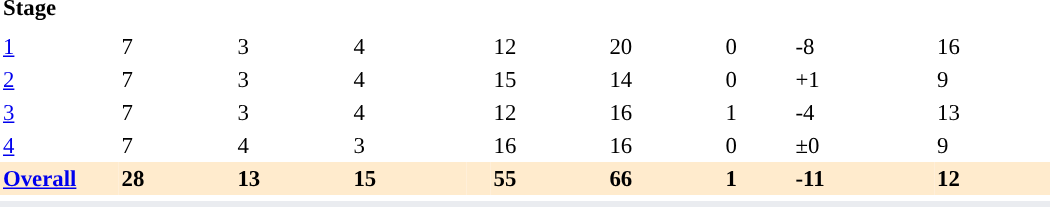<table class="toccolours" border=0 cellpadding="2" cellspacing="0" style="font-size:95%; text-align:left; width:700px;">
<tr align="left" style="background:#">
<th style="width:75px">Stage</th>
<th></th>
<th></th>
<th></th>
<th></th>
<th></th>
<th></th>
<th></th>
<th></th>
<th></th>
</tr>
<tr>
<td colspan = "10"></td>
</tr>
<tr>
</tr>
<tr style="">
<td><a href='#'>1</a></td>
<td>7</td>
<td>3</td>
<td>4</td>
<td></td>
<td>12</td>
<td>20</td>
<td>0</td>
<td>-8</td>
<td>16</td>
</tr>
<tr>
<td><a href='#'>2</a></td>
<td>7</td>
<td>3</td>
<td>4</td>
<td></td>
<td>15</td>
<td>14</td>
<td>0</td>
<td>+1</td>
<td>9</td>
</tr>
<tr>
<td><a href='#'>3</a></td>
<td>7</td>
<td>3</td>
<td>4</td>
<td></td>
<td>12</td>
<td>16</td>
<td>1</td>
<td>-4</td>
<td>13</td>
</tr>
<tr>
<td><a href='#'>4</a></td>
<td>7</td>
<td>4</td>
<td>3</td>
<td></td>
<td>16</td>
<td>16</td>
<td>0</td>
<td>±0</td>
<td>9</td>
</tr>
<tr style="background-color:#ffebcd;">
<th><a href='#'>Overall</a></th>
<th>28</th>
<th>13</th>
<th>15</th>
<th></th>
<th>55</th>
<th>66</th>
<th>1</th>
<th>-11</th>
<th>12</th>
</tr>
<tr>
<td colspan="10"></td>
</tr>
<tr align="left" style="background:#EAECF0; color:#000;">
<td colspan="10" style="text-align:center;"> </td>
</tr>
</table>
